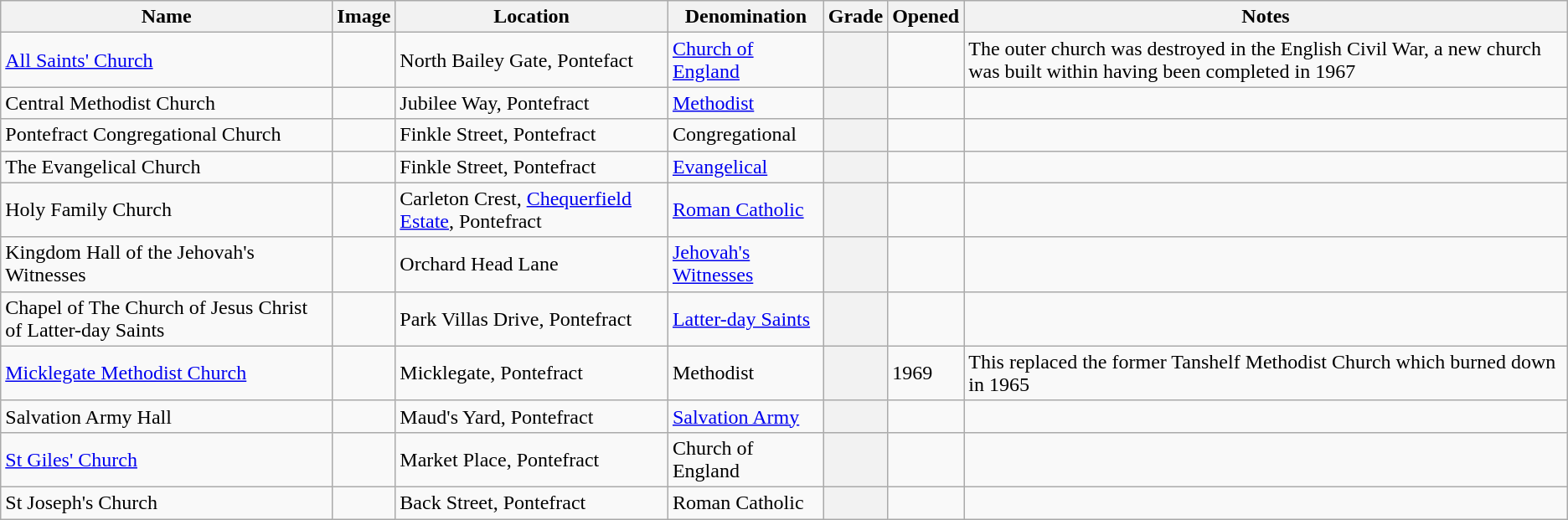<table class="wikitable sortable">
<tr>
<th>Name</th>
<th class="unsortable">Image</th>
<th>Location</th>
<th>Denomination</th>
<th>Grade</th>
<th>Opened</th>
<th class="unsortable">Notes</th>
</tr>
<tr>
<td><a href='#'>All Saints' Church</a></td>
<td></td>
<td>North Bailey Gate, Pontefact</td>
<td><a href='#'>Church of England</a></td>
<th></th>
<td></td>
<td>The outer church was destroyed in the English Civil War, a new church was built within having been completed in 1967</td>
</tr>
<tr>
<td>Central Methodist Church</td>
<td></td>
<td>Jubilee Way, Pontefract</td>
<td><a href='#'>Methodist</a></td>
<th></th>
<td></td>
<td></td>
</tr>
<tr>
<td>Pontefract Congregational Church</td>
<td></td>
<td>Finkle Street, Pontefract</td>
<td>Congregational</td>
<th></th>
<td></td>
<td></td>
</tr>
<tr>
<td>The Evangelical Church</td>
<td></td>
<td>Finkle Street, Pontefract</td>
<td><a href='#'>Evangelical</a></td>
<th></th>
<td></td>
<td></td>
</tr>
<tr>
<td>Holy Family Church</td>
<td></td>
<td>Carleton Crest, <a href='#'>Chequerfield Estate</a>, Pontefract</td>
<td><a href='#'>Roman Catholic</a></td>
<th></th>
<td></td>
<td></td>
</tr>
<tr>
<td>Kingdom Hall of the Jehovah's Witnesses</td>
<td></td>
<td>Orchard Head Lane</td>
<td><a href='#'>Jehovah's Witnesses</a></td>
<th></th>
<td></td>
<td></td>
</tr>
<tr>
<td>Chapel of The Church of Jesus Christ of Latter-day Saints</td>
<td></td>
<td>Park Villas Drive, Pontefract</td>
<td><a href='#'>Latter-day Saints</a></td>
<th></th>
<td></td>
<td></td>
</tr>
<tr>
<td><a href='#'>Micklegate Methodist Church</a></td>
<td></td>
<td>Micklegate, Pontefract</td>
<td>Methodist</td>
<th></th>
<td>1969</td>
<td>This replaced the former Tanshelf Methodist Church which burned down in 1965</td>
</tr>
<tr>
<td>Salvation Army Hall</td>
<td></td>
<td>Maud's Yard, Pontefract</td>
<td><a href='#'>Salvation Army</a></td>
<th></th>
<td></td>
<td></td>
</tr>
<tr>
<td><a href='#'>St Giles' Church</a></td>
<td></td>
<td>Market Place, Pontefract</td>
<td>Church of England</td>
<th></th>
<td></td>
<td></td>
</tr>
<tr>
<td>St Joseph's Church</td>
<td></td>
<td>Back Street, Pontefract</td>
<td>Roman Catholic</td>
<th></th>
<td></td>
<td></td>
</tr>
</table>
